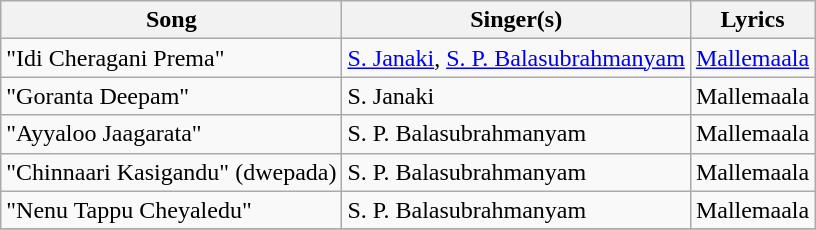<table class="wikitable">
<tr>
<th>Song</th>
<th>Singer(s)</th>
<th>Lyrics</th>
</tr>
<tr>
<td>"Idi Cheragani Prema"</td>
<td><a href='#'>S. Janaki</a>, <a href='#'>S. P. Balasubrahmanyam</a></td>
<td><a href='#'>Mallemaala</a></td>
</tr>
<tr>
<td>"Goranta Deepam"</td>
<td>S. Janaki</td>
<td>Mallemaala</td>
</tr>
<tr>
<td>"Ayyaloo Jaagarata"</td>
<td>S. P. Balasubrahmanyam</td>
<td>Mallemaala</td>
</tr>
<tr>
<td>"Chinnaari Kasigandu" (dwepada)</td>
<td>S. P. Balasubrahmanyam</td>
<td>Mallemaala</td>
</tr>
<tr>
<td>"Nenu Tappu Cheyaledu"</td>
<td>S. P. Balasubrahmanyam</td>
<td>Mallemaala</td>
</tr>
<tr>
</tr>
</table>
